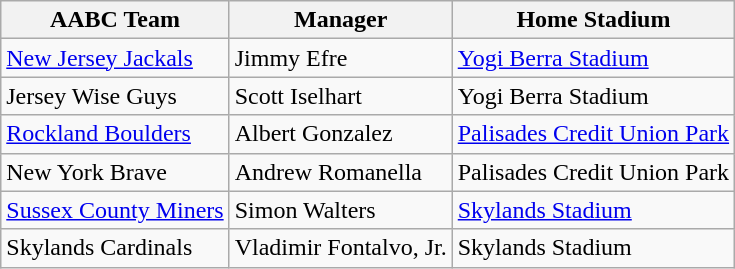<table class="wikitable">
<tr>
<th>AABC Team</th>
<th>Manager</th>
<th>Home Stadium</th>
</tr>
<tr>
<td><a href='#'>New Jersey Jackals</a></td>
<td>Jimmy Efre</td>
<td><a href='#'>Yogi Berra Stadium</a></td>
</tr>
<tr>
<td>Jersey Wise Guys</td>
<td>Scott Iselhart</td>
<td>Yogi Berra Stadium</td>
</tr>
<tr>
<td><a href='#'>Rockland Boulders</a></td>
<td>Albert Gonzalez</td>
<td><a href='#'>Palisades Credit Union Park</a></td>
</tr>
<tr>
<td>New York Brave</td>
<td>Andrew Romanella</td>
<td>Palisades Credit Union Park</td>
</tr>
<tr>
<td><a href='#'>Sussex County Miners</a></td>
<td>Simon Walters</td>
<td><a href='#'>Skylands Stadium</a></td>
</tr>
<tr>
<td>Skylands Cardinals</td>
<td>Vladimir Fontalvo, Jr.</td>
<td>Skylands Stadium</td>
</tr>
</table>
